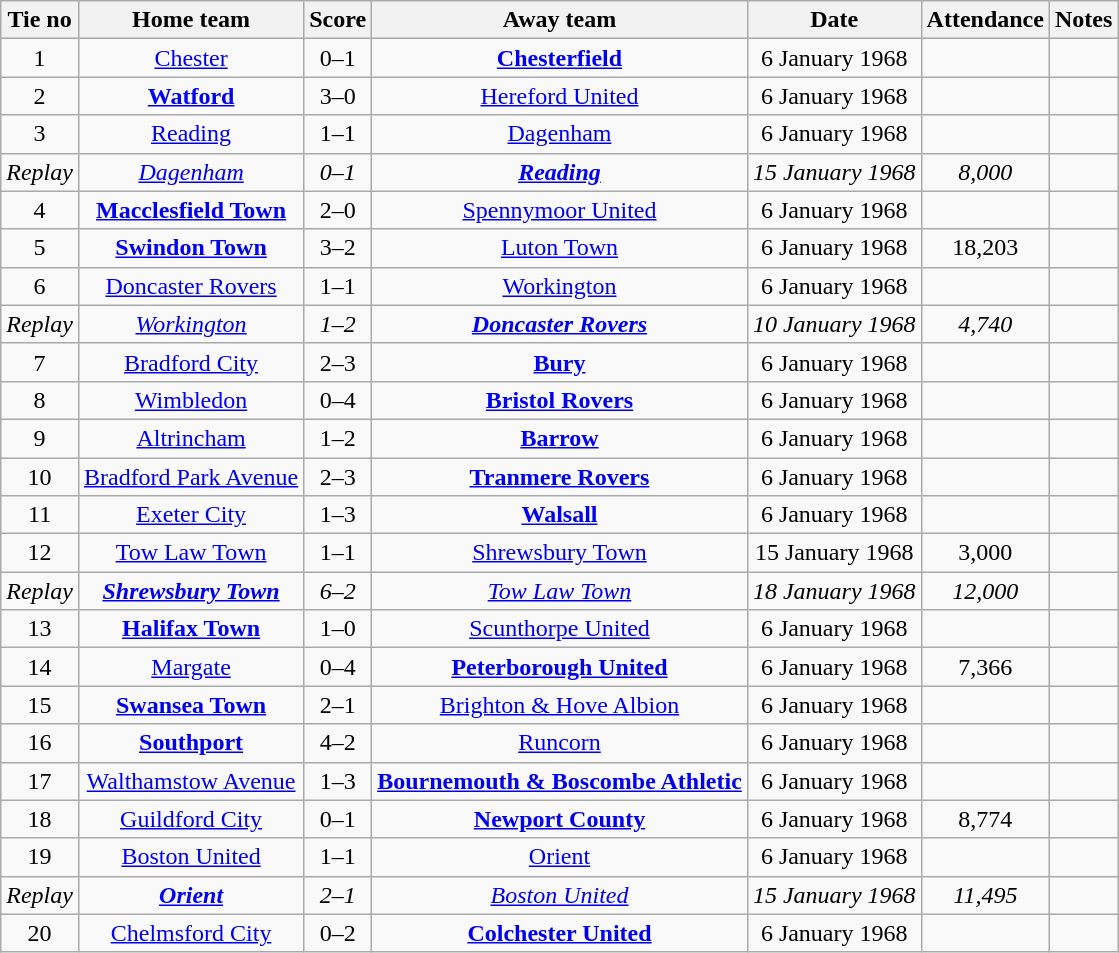<table class="wikitable" style="text-align: center">
<tr>
<th>Tie no</th>
<th>Home team</th>
<th>Score</th>
<th>Away team</th>
<th>Date</th>
<th>Attendance</th>
<th>Notes</th>
</tr>
<tr>
<td>1</td>
<td><a href='#'>Chester</a></td>
<td>0–1</td>
<td><strong><a href='#'>Chesterfield</a></strong></td>
<td>6 January 1968</td>
<td></td>
<td></td>
</tr>
<tr>
<td>2</td>
<td><strong><a href='#'>Watford</a></strong></td>
<td>3–0</td>
<td><a href='#'>Hereford United</a></td>
<td>6 January 1968</td>
<td></td>
<td></td>
</tr>
<tr>
<td>3</td>
<td><a href='#'>Reading</a></td>
<td>1–1</td>
<td><a href='#'>Dagenham</a></td>
<td>6 January 1968</td>
<td></td>
<td></td>
</tr>
<tr>
<td><em>Replay</em></td>
<td><em><a href='#'>Dagenham</a></em></td>
<td><em>0–1</em></td>
<td><strong><em><a href='#'>Reading</a></em></strong></td>
<td><em>15 January 1968</em></td>
<td><em>8,000</em></td>
<td></td>
</tr>
<tr>
<td>4</td>
<td><strong><a href='#'>Macclesfield Town</a></strong></td>
<td>2–0</td>
<td><a href='#'>Spennymoor United</a></td>
<td>6 January 1968</td>
<td></td>
<td></td>
</tr>
<tr>
<td>5</td>
<td><strong><a href='#'>Swindon Town</a></strong></td>
<td>3–2</td>
<td><a href='#'>Luton Town</a></td>
<td>6 January 1968</td>
<td>18,203</td>
<td></td>
</tr>
<tr>
<td>6</td>
<td><a href='#'>Doncaster Rovers</a></td>
<td>1–1</td>
<td><a href='#'>Workington</a></td>
<td>6 January 1968</td>
<td></td>
<td></td>
</tr>
<tr>
<td><em>Replay</em></td>
<td><em><a href='#'>Workington</a></em></td>
<td><em>1–2</em></td>
<td><strong><em><a href='#'>Doncaster Rovers</a></em></strong></td>
<td><em>10 January 1968</em></td>
<td><em>4,740</em></td>
<td></td>
</tr>
<tr>
<td>7</td>
<td><a href='#'>Bradford City</a></td>
<td>2–3</td>
<td><strong><a href='#'>Bury</a></strong></td>
<td>6 January 1968</td>
<td></td>
<td></td>
</tr>
<tr>
<td>8</td>
<td><a href='#'>Wimbledon</a></td>
<td>0–4</td>
<td><strong><a href='#'>Bristol Rovers</a></strong></td>
<td>6 January 1968</td>
<td></td>
<td></td>
</tr>
<tr>
<td>9</td>
<td><a href='#'>Altrincham</a></td>
<td>1–2</td>
<td><strong><a href='#'>Barrow</a></strong></td>
<td>6 January 1968</td>
<td></td>
<td></td>
</tr>
<tr>
<td>10</td>
<td><a href='#'>Bradford Park Avenue</a></td>
<td>2–3</td>
<td><strong><a href='#'>Tranmere Rovers</a></strong></td>
<td>6 January 1968</td>
<td></td>
<td></td>
</tr>
<tr>
<td>11</td>
<td><a href='#'>Exeter City</a></td>
<td>1–3</td>
<td><strong><a href='#'>Walsall</a></strong></td>
<td>6 January 1968</td>
<td></td>
<td></td>
</tr>
<tr>
<td>12</td>
<td><a href='#'>Tow Law Town</a></td>
<td>1–1</td>
<td><a href='#'>Shrewsbury Town</a></td>
<td>15 January 1968</td>
<td>3,000</td>
<td></td>
</tr>
<tr>
<td><em>Replay</em></td>
<td><strong><em><a href='#'>Shrewsbury Town</a></em></strong></td>
<td><em>6–2</em></td>
<td><em><a href='#'>Tow Law Town</a></em></td>
<td><em>18 January 1968</em></td>
<td><em>12,000</em></td>
<td></td>
</tr>
<tr>
<td>13</td>
<td><strong><a href='#'>Halifax Town</a></strong></td>
<td>1–0</td>
<td><a href='#'>Scunthorpe United</a></td>
<td>6 January 1968</td>
<td></td>
<td></td>
</tr>
<tr>
<td>14</td>
<td><a href='#'>Margate</a></td>
<td>0–4</td>
<td><strong><a href='#'>Peterborough United</a></strong></td>
<td>6 January 1968</td>
<td>7,366</td>
<td></td>
</tr>
<tr>
<td>15</td>
<td><strong><a href='#'>Swansea Town</a></strong></td>
<td>2–1</td>
<td><a href='#'>Brighton & Hove Albion</a></td>
<td>6 January 1968</td>
<td></td>
<td></td>
</tr>
<tr>
<td>16</td>
<td><strong><a href='#'>Southport</a></strong></td>
<td>4–2</td>
<td><a href='#'>Runcorn</a></td>
<td>6 January 1968</td>
<td></td>
<td></td>
</tr>
<tr>
<td>17</td>
<td><a href='#'>Walthamstow Avenue</a></td>
<td>1–3</td>
<td><strong><a href='#'>Bournemouth & Boscombe Athletic</a></strong></td>
<td>6 January 1968</td>
<td></td>
<td></td>
</tr>
<tr>
<td>18</td>
<td><a href='#'>Guildford City</a></td>
<td>0–1</td>
<td><strong><a href='#'>Newport County</a></strong></td>
<td>6 January 1968</td>
<td>8,774</td>
<td></td>
</tr>
<tr>
<td>19</td>
<td><a href='#'>Boston United</a></td>
<td>1–1</td>
<td><a href='#'>Orient</a></td>
<td>6 January 1968</td>
<td></td>
<td></td>
</tr>
<tr>
<td><em>Replay</em></td>
<td><strong><em><a href='#'>Orient</a></em></strong></td>
<td><em>2–1</em></td>
<td><em><a href='#'>Boston United</a></em></td>
<td><em>15 January 1968</em></td>
<td><em>11,495</em></td>
<td></td>
</tr>
<tr>
<td>20</td>
<td><a href='#'>Chelmsford City</a></td>
<td>0–2</td>
<td><strong><a href='#'>Colchester United</a></strong></td>
<td>6 January 1968</td>
<td></td>
<td></td>
</tr>
</table>
